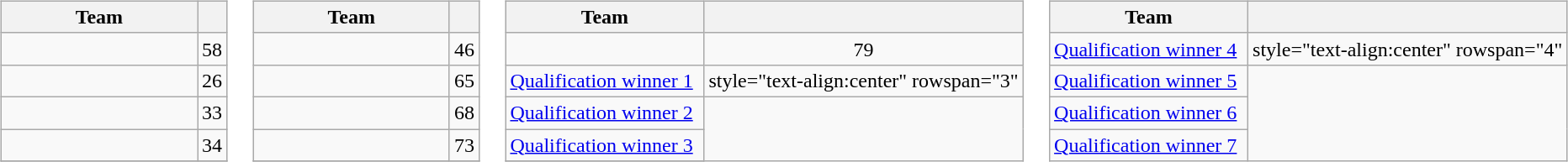<table style="margin:auto;text-align:left">
<tr valign=top>
<td><br><table class="wikitable" style="white-space:nowrap">
<tr>
<th style="width:150px">Team</th>
<th></th>
</tr>
<tr>
<td></td>
<td style="text-align:center">58</td>
</tr>
<tr>
<td></td>
<td style="text-align:center">26</td>
</tr>
<tr>
<td></td>
<td style="text-align:center">33</td>
</tr>
<tr>
<td></td>
<td style="text-align:center">34</td>
</tr>
<tr>
</tr>
</table>
</td>
<td><br><table class="wikitable" style="white-space:nowrap">
<tr>
<th style="width:150px">Team</th>
<th></th>
</tr>
<tr>
<td></td>
<td style="text-align:center">46</td>
</tr>
<tr>
<td></td>
<td style="text-align:center">65</td>
</tr>
<tr>
<td></td>
<td style="text-align:center">68</td>
</tr>
<tr>
<td></td>
<td style="text-align:center">73</td>
</tr>
<tr>
</tr>
</table>
</td>
<td><br><table class="wikitable" style="white-space:nowrap">
<tr>
<th style="width:150px">Team</th>
<th></th>
</tr>
<tr>
<td></td>
<td style="text-align:center">79</td>
</tr>
<tr>
<td><a href='#'>Qualification winner 1</a></td>
<td>style="text-align:center" rowspan="3" </td>
</tr>
<tr>
<td><a href='#'>Qualification winner 2</a></td>
</tr>
<tr>
<td><a href='#'>Qualification winner 3</a></td>
</tr>
<tr>
</tr>
</table>
</td>
<td><br><table class="wikitable" style="white-space:nowrap">
<tr>
<th style="width:150px">Team</th>
<th></th>
</tr>
<tr>
<td><a href='#'>Qualification winner 4</a></td>
<td>style="text-align:center" rowspan="4" </td>
</tr>
<tr>
<td><a href='#'>Qualification winner 5</a></td>
</tr>
<tr>
<td><a href='#'>Qualification winner 6</a></td>
</tr>
<tr>
<td><a href='#'>Qualification winner 7</a></td>
</tr>
</table>
</td>
</tr>
</table>
